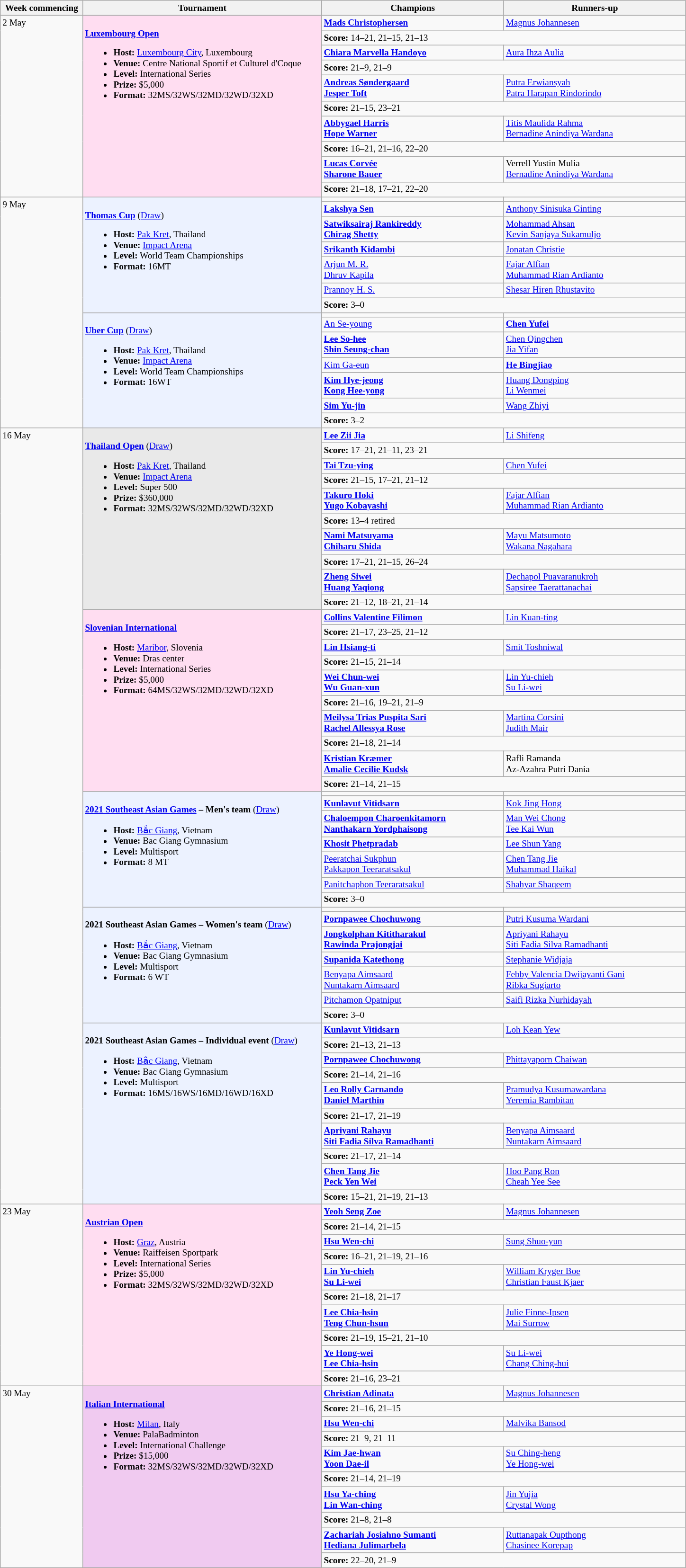<table class="wikitable" style="font-size:80%">
<tr>
<th width="110">Week commencing</th>
<th width="330">Tournament</th>
<th width="250">Champions</th>
<th width="250">Runners-up</th>
</tr>
<tr valign="top">
<td rowspan="10">2 May</td>
<td bgcolor="#FFDDF1" rowspan="10"><br><strong><a href='#'>Luxembourg Open</a></strong><ul><li><strong>Host:</strong> <a href='#'>Luxembourg City</a>, Luxembourg</li><li><strong>Venue:</strong> Centre National Sportif et Culturel d'Coque</li><li><strong>Level:</strong> International Series</li><li><strong>Prize:</strong> $5,000</li><li><strong>Format:</strong> 32MS/32WS/32MD/32WD/32XD</li></ul></td>
<td><strong> <a href='#'>Mads Christophersen</a></strong></td>
<td> <a href='#'>Magnus Johannesen</a></td>
</tr>
<tr>
<td colspan="2"><strong>Score:</strong> 14–21, 21–15, 21–13</td>
</tr>
<tr valign="top">
<td><strong> <a href='#'>Chiara Marvella Handoyo</a></strong></td>
<td> <a href='#'>Aura Ihza Aulia</a></td>
</tr>
<tr>
<td colspan="2"><strong>Score:</strong> 21–9, 21–9</td>
</tr>
<tr valign="top">
<td><strong> <a href='#'>Andreas Søndergaard</a><br> <a href='#'>Jesper Toft</a></strong></td>
<td> <a href='#'>Putra Erwiansyah</a><br> <a href='#'>Patra Harapan Rindorindo</a></td>
</tr>
<tr>
<td colspan="2"><strong>Score:</strong> 21–15, 23–21</td>
</tr>
<tr valign="top">
<td><strong> <a href='#'>Abbygael Harris</a><br> <a href='#'>Hope Warner</a></strong></td>
<td> <a href='#'>Titis Maulida Rahma</a><br> <a href='#'>Bernadine Anindiya Wardana</a></td>
</tr>
<tr>
<td colspan="2"><strong>Score:</strong> 16–21, 21–16, 22–20</td>
</tr>
<tr valign="top">
<td><strong> <a href='#'>Lucas Corvée</a><br> <a href='#'>Sharone Bauer</a></strong></td>
<td> Verrell Yustin Mulia<br> <a href='#'>Bernadine Anindiya Wardana</a></td>
</tr>
<tr>
<td colspan="2"><strong>Score:</strong> 21–18, 17–21, 22–20</td>
</tr>
<tr valign="top">
<td rowspan="14">9 May</td>
<td bgcolor="#ECF2FF" rowspan="7"><br><strong><a href='#'>Thomas Cup</a></strong> (<a href='#'>Draw</a>)<ul><li><strong>Host:</strong> <a href='#'>Pak Kret</a>, Thailand</li><li><strong>Venue:</strong> <a href='#'>Impact Arena</a></li><li><strong>Level:</strong> World Team Championships</li><li><strong>Format:</strong> 16MT</li></ul></td>
<td><strong></strong></td>
<td></td>
</tr>
<tr>
<td><strong><a href='#'>Lakshya Sen</a></strong></td>
<td><a href='#'>Anthony Sinisuka Ginting</a></td>
</tr>
<tr>
<td><strong><a href='#'>Satwiksairaj Rankireddy</a><br><a href='#'>Chirag Shetty</a></strong></td>
<td><a href='#'>Mohammad Ahsan</a><br><a href='#'>Kevin Sanjaya Sukamuljo</a></td>
</tr>
<tr>
<td><strong><a href='#'>Srikanth Kidambi</a></strong></td>
<td><a href='#'>Jonatan Christie</a></td>
</tr>
<tr>
<td><a href='#'>Arjun M. R.</a><br><a href='#'>Dhruv Kapila</a></td>
<td><a href='#'>Fajar Alfian</a><br><a href='#'>Muhammad Rian Ardianto</a></td>
</tr>
<tr>
<td><a href='#'>Prannoy H. S.</a></td>
<td><a href='#'>Shesar Hiren Rhustavito</a></td>
</tr>
<tr>
<td colspan="2"><strong>Score:</strong> 3–0</td>
</tr>
<tr valign="top">
<td bgcolor="#ECF2FF" rowspan="7"><br><strong><a href='#'>Uber Cup</a></strong> (<a href='#'>Draw</a>)<ul><li><strong>Host:</strong> <a href='#'>Pak Kret</a>, Thailand</li><li><strong>Venue:</strong> <a href='#'>Impact Arena</a></li><li><strong>Level:</strong> World Team Championships</li><li><strong>Format:</strong> 16WT</li></ul></td>
<td><strong></strong></td>
<td></td>
</tr>
<tr>
<td><a href='#'>An Se-young</a></td>
<td><strong><a href='#'>Chen Yufei</a></strong></td>
</tr>
<tr>
<td><strong><a href='#'>Lee So-hee</a><br><a href='#'>Shin Seung-chan</a></strong></td>
<td><a href='#'>Chen Qingchen</a><br><a href='#'>Jia Yifan</a></td>
</tr>
<tr>
<td><a href='#'>Kim Ga-eun</a></td>
<td><strong><a href='#'>He Bingjiao</a></strong></td>
</tr>
<tr>
<td><strong><a href='#'>Kim Hye-jeong</a><br><a href='#'>Kong Hee-yong</a></strong></td>
<td><a href='#'>Huang Dongping</a><br><a href='#'>Li Wenmei</a></td>
</tr>
<tr>
<td><strong><a href='#'>Sim Yu-jin</a></strong></td>
<td><a href='#'>Wang Zhiyi</a></td>
</tr>
<tr>
<td colspan="2"><strong>Score:</strong> 3–2</td>
</tr>
<tr valign="top">
<td rowspan="44">16 May</td>
<td bgcolor="#E9E9E9" rowspan="10"><br><strong><a href='#'>Thailand Open</a></strong> (<a href='#'>Draw</a>)<ul><li><strong>Host:</strong> <a href='#'>Pak Kret</a>, Thailand</li><li><strong>Venue:</strong> <a href='#'>Impact Arena</a></li><li><strong>Level:</strong> Super 500</li><li><strong>Prize:</strong> $360,000</li><li><strong>Format:</strong> 32MS/32WS/32MD/32WD/32XD</li></ul></td>
<td><strong> <a href='#'>Lee Zii Jia</a></strong></td>
<td> <a href='#'>Li Shifeng</a></td>
</tr>
<tr>
<td colspan="2"><strong>Score:</strong> 17–21, 21–11, 23–21</td>
</tr>
<tr valign="top">
<td><strong> <a href='#'>Tai Tzu-ying</a></strong></td>
<td> <a href='#'>Chen Yufei</a></td>
</tr>
<tr>
<td colspan="2"><strong>Score:</strong> 21–15, 17–21, 21–12</td>
</tr>
<tr valign="top">
<td><strong> <a href='#'>Takuro Hoki</a><br> <a href='#'>Yugo Kobayashi</a></strong></td>
<td> <a href='#'>Fajar Alfian</a><br> <a href='#'>Muhammad Rian Ardianto</a></td>
</tr>
<tr>
<td colspan="2"><strong>Score:</strong> 13–4 retired</td>
</tr>
<tr valign="top">
<td><strong> <a href='#'>Nami Matsuyama</a><br> <a href='#'>Chiharu Shida</a></strong></td>
<td> <a href='#'>Mayu Matsumoto</a><br> <a href='#'>Wakana Nagahara</a></td>
</tr>
<tr>
<td colspan="2"><strong>Score:</strong> 17–21, 21–15, 26–24</td>
</tr>
<tr valign="top">
<td><strong> <a href='#'>Zheng Siwei</a><br> <a href='#'>Huang Yaqiong</a></strong></td>
<td> <a href='#'>Dechapol Puavaranukroh</a><br> <a href='#'>Sapsiree Taerattanachai</a></td>
</tr>
<tr>
<td colspan="2"><strong>Score:</strong> 21–12, 18–21, 21–14</td>
</tr>
<tr valign="top">
<td bgcolor="#FFDDF1" rowspan="10"><br><strong><a href='#'>Slovenian International</a></strong><ul><li><strong>Host:</strong> <a href='#'>Maribor</a>, Slovenia</li><li><strong>Venue:</strong> Dras center</li><li><strong>Level:</strong> International Series</li><li><strong>Prize:</strong> $5,000</li><li><strong>Format:</strong> 64MS/32WS/32MD/32WD/32XD</li></ul></td>
<td><strong> <a href='#'>Collins Valentine Filimon</a></strong></td>
<td> <a href='#'>Lin Kuan-ting</a></td>
</tr>
<tr>
<td colspan="2"><strong>Score:</strong> 21–17, 23–25, 21–12</td>
</tr>
<tr valign="top">
<td><strong> <a href='#'>Lin Hsiang-ti</a></strong></td>
<td> <a href='#'>Smit Toshniwal</a></td>
</tr>
<tr>
<td colspan="2"><strong>Score:</strong> 21–15, 21–14</td>
</tr>
<tr valign="top">
<td><strong> <a href='#'>Wei Chun-wei</a><br> <a href='#'>Wu Guan-xun</a></strong></td>
<td> <a href='#'>Lin Yu-chieh</a><br> <a href='#'>Su Li-wei</a></td>
</tr>
<tr>
<td colspan="2"><strong>Score:</strong> 21–16, 19–21, 21–9</td>
</tr>
<tr valign="top">
<td><strong> <a href='#'>Meilysa Trias Puspita Sari</a><br> <a href='#'>Rachel Allessya Rose</a></strong></td>
<td> <a href='#'>Martina Corsini</a><br> <a href='#'>Judith Mair</a></td>
</tr>
<tr>
<td colspan="2"><strong>Score:</strong> 21–18, 21–14</td>
</tr>
<tr valign="top">
<td><strong> <a href='#'>Kristian Kræmer</a><br> <a href='#'>Amalie Cecilie Kudsk</a></strong></td>
<td> Rafli Ramanda<br> Az-Azahra Putri Dania</td>
</tr>
<tr>
<td colspan="2"><strong>Score:</strong> 21–14, 21–15</td>
</tr>
<tr valign="top">
<td bgcolor="#ECF2FF" rowspan="7"><br><strong><a href='#'>2021 Southeast Asian Games</a> – Men's team</strong> (<a href='#'>Draw</a>)<ul><li><strong>Host:</strong> <a href='#'>Bắc Giang</a>, Vietnam</li><li><strong>Venue:</strong> Bac Giang Gymnasium</li><li><strong>Level:</strong> Multisport</li><li><strong>Format:</strong> 8 MT</li></ul></td>
<td><strong></strong></td>
<td></td>
</tr>
<tr>
<td><strong><a href='#'>Kunlavut Vitidsarn</a></strong></td>
<td><a href='#'>Kok Jing Hong</a></td>
</tr>
<tr>
<td><strong><a href='#'>Chaloempon Charoenkitamorn</a><br><a href='#'>Nanthakarn Yordphaisong</a></strong></td>
<td><a href='#'>Man Wei Chong</a><br><a href='#'>Tee Kai Wun</a></td>
</tr>
<tr>
<td><strong><a href='#'>Khosit Phetpradab</a></strong></td>
<td><a href='#'>Lee Shun Yang</a></td>
</tr>
<tr>
<td><a href='#'>Peeratchai Sukphun</a><br><a href='#'>Pakkapon Teeraratsakul</a></td>
<td><a href='#'>Chen Tang Jie</a><br><a href='#'>Muhammad Haikal</a></td>
</tr>
<tr>
<td><a href='#'>Panitchaphon Teeraratsakul</a></td>
<td><a href='#'>Shahyar Shaqeem</a></td>
</tr>
<tr>
<td colspan="2"><strong>Score:</strong> 3–0</td>
</tr>
<tr valign="top">
<td bgcolor="#ECF2FF" rowspan="7"><br><strong>2021 Southeast Asian Games – Women's team</strong> (<a href='#'>Draw</a>)<ul><li><strong>Host:</strong> <a href='#'>Bắc Giang</a>, Vietnam</li><li><strong>Venue:</strong> Bac Giang Gymnasium</li><li><strong>Level:</strong> Multisport</li><li><strong>Format:</strong> 6 WT</li></ul></td>
<td><strong></strong></td>
<td></td>
</tr>
<tr>
<td><strong><a href='#'>Pornpawee Chochuwong</a></strong></td>
<td><a href='#'>Putri Kusuma Wardani</a></td>
</tr>
<tr>
<td><strong><a href='#'>Jongkolphan Kititharakul</a><br><a href='#'>Rawinda Prajongjai</a></strong></td>
<td><a href='#'>Apriyani Rahayu</a><br><a href='#'>Siti Fadia Silva Ramadhanti</a></td>
</tr>
<tr>
<td><strong><a href='#'>Supanida Katethong</a></strong></td>
<td><a href='#'>Stephanie Widjaja</a></td>
</tr>
<tr>
<td><a href='#'>Benyapa Aimsaard</a><br><a href='#'>Nuntakarn Aimsaard</a></td>
<td><a href='#'>Febby Valencia Dwijayanti Gani</a><br><a href='#'>Ribka Sugiarto</a></td>
</tr>
<tr>
<td><a href='#'>Pitchamon Opatniput</a></td>
<td><a href='#'>Saifi Rizka Nurhidayah</a></td>
</tr>
<tr>
<td colspan="2"><strong>Score:</strong> 3–0</td>
</tr>
<tr valign="top">
<td bgcolor="#ECF2FF" rowspan="10"><br><strong>2021 Southeast Asian Games – Individual event</strong> (<a href='#'>Draw</a>)<ul><li><strong>Host:</strong> <a href='#'>Bắc Giang</a>, Vietnam</li><li><strong>Venue:</strong> Bac Giang Gymnasium</li><li><strong>Level:</strong> Multisport</li><li><strong>Format:</strong> 16MS/16WS/16MD/16WD/16XD</li></ul></td>
<td><strong> <a href='#'>Kunlavut Vitidsarn</a></strong></td>
<td> <a href='#'>Loh Kean Yew</a></td>
</tr>
<tr>
<td colspan="2"><strong>Score:</strong> 21–13, 21–13</td>
</tr>
<tr valign="top">
<td><strong> <a href='#'>Pornpawee Chochuwong</a></strong></td>
<td> <a href='#'>Phittayaporn Chaiwan</a></td>
</tr>
<tr>
<td colspan="2"><strong>Score:</strong> 21–14, 21–16</td>
</tr>
<tr valign="top">
<td><strong> <a href='#'>Leo Rolly Carnando</a><br> <a href='#'>Daniel Marthin</a></strong></td>
<td> <a href='#'>Pramudya Kusumawardana</a><br> <a href='#'>Yeremia Rambitan</a></td>
</tr>
<tr>
<td colspan="2"><strong>Score:</strong> 21–17, 21–19</td>
</tr>
<tr valign="top">
<td><strong> <a href='#'>Apriyani Rahayu</a><br> <a href='#'>Siti Fadia Silva Ramadhanti</a></strong></td>
<td> <a href='#'>Benyapa Aimsaard</a><br> <a href='#'>Nuntakarn Aimsaard</a></td>
</tr>
<tr>
<td colspan="2"><strong>Score:</strong> 21–17, 21–14</td>
</tr>
<tr valign="top">
<td><strong> <a href='#'>Chen Tang Jie</a><br> <a href='#'>Peck Yen Wei</a></strong></td>
<td> <a href='#'>Hoo Pang Ron</a><br> <a href='#'>Cheah Yee See</a></td>
</tr>
<tr>
<td colspan="2"><strong>Score:</strong> 15–21, 21–19, 21–13</td>
</tr>
<tr valign="top">
<td rowspan="10">23 May</td>
<td bgcolor="#FFDDF1" rowspan="10"><br><strong><a href='#'>Austrian Open</a></strong><ul><li><strong>Host:</strong> <a href='#'>Graz</a>, Austria</li><li><strong>Venue:</strong> Raiffeisen Sportpark</li><li><strong>Level:</strong> International Series</li><li><strong>Prize:</strong> $5,000</li><li><strong>Format:</strong> 32MS/32WS/32MD/32WD/32XD</li></ul></td>
<td><strong> <a href='#'>Yeoh Seng Zoe</a></strong></td>
<td> <a href='#'>Magnus Johannesen</a></td>
</tr>
<tr>
<td colspan="2"><strong>Score:</strong> 21–14, 21–15</td>
</tr>
<tr valign="top">
<td><strong> <a href='#'>Hsu Wen-chi</a></strong></td>
<td> <a href='#'>Sung Shuo-yun</a></td>
</tr>
<tr>
<td colspan="2"><strong>Score:</strong> 16–21, 21–19, 21–16</td>
</tr>
<tr valign="top">
<td><strong> <a href='#'>Lin Yu-chieh</a><br> <a href='#'>Su Li-wei</a></strong></td>
<td> <a href='#'>William Kryger Boe</a><br> <a href='#'>Christian Faust Kjaer</a></td>
</tr>
<tr>
<td colspan="2"><strong>Score:</strong> 21–18, 21–17</td>
</tr>
<tr valign="top">
<td><strong> <a href='#'>Lee Chia-hsin</a><br> <a href='#'>Teng Chun-hsun</a></strong></td>
<td> <a href='#'>Julie Finne-Ipsen</a><br> <a href='#'>Mai Surrow</a></td>
</tr>
<tr>
<td colspan="2"><strong>Score:</strong> 21–19, 15–21, 21–10</td>
</tr>
<tr valign="top">
<td><strong> <a href='#'>Ye Hong-wei</a><br> <a href='#'>Lee Chia-hsin</a></strong></td>
<td><a href='#'>Su Li-wei</a><br><a href='#'>Chang Ching-hui</a></td>
</tr>
<tr>
<td colspan="2"><strong>Score:</strong> 21–16, 23–21</td>
</tr>
<tr valign="top">
<td rowspan="10">30 May</td>
<td rowspan="10" bgcolor="#F0CAF0"><br><strong><a href='#'>Italian International</a></strong><ul><li><strong>Host:</strong> <a href='#'>Milan</a>, Italy</li><li><strong>Venue:</strong> PalaBadminton</li><li><strong>Level:</strong> International Challenge</li><li><strong>Prize:</strong> $15,000</li><li><strong>Format:</strong> 32MS/32WS/32MD/32WD/32XD</li></ul></td>
<td><strong> <a href='#'>Christian Adinata</a></strong></td>
<td> <a href='#'>Magnus Johannesen</a></td>
</tr>
<tr>
<td colspan="2"><strong>Score:</strong> 21–16, 21–15</td>
</tr>
<tr valign="top">
<td><strong> <a href='#'>Hsu Wen-chi</a></strong></td>
<td> <a href='#'>Malvika Bansod</a></td>
</tr>
<tr>
<td colspan="2"><strong>Score:</strong> 21–9, 21–11</td>
</tr>
<tr valign="top">
<td><strong> <a href='#'>Kim Jae-hwan</a><br> <a href='#'>Yoon Dae-il</a></strong></td>
<td> <a href='#'>Su Ching-heng</a><br> <a href='#'>Ye Hong-wei</a></td>
</tr>
<tr>
<td colspan="2"><strong>Score:</strong> 21–14, 21–19</td>
</tr>
<tr valign="top">
<td><strong> <a href='#'>Hsu Ya-ching</a><br> <a href='#'>Lin Wan-ching</a></strong></td>
<td> <a href='#'>Jin Yujia</a><br> <a href='#'>Crystal Wong</a></td>
</tr>
<tr>
<td colspan="2"><strong>Score:</strong> 21–8, 21–8</td>
</tr>
<tr valign="top">
<td><strong> <a href='#'>Zachariah Josiahno Sumanti</a><br> <a href='#'>Hediana Julimarbela</a></strong></td>
<td> <a href='#'>Ruttanapak Oupthong</a><br> <a href='#'>Chasinee Korepap</a></td>
</tr>
<tr>
<td colspan="2"><strong>Score:</strong> 22–20, 21–9</td>
</tr>
</table>
